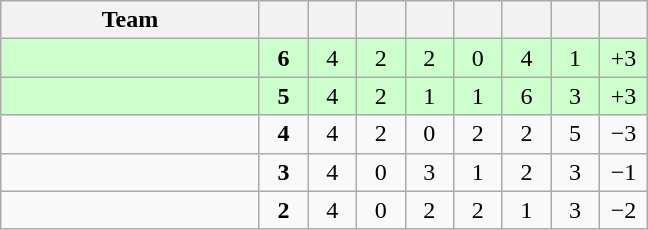<table class="wikitable" style="text-align: center;">
<tr>
<th style="width:165px;">Team</th>
<th width="25"></th>
<th width="25"></th>
<th width="25"></th>
<th width="25"></th>
<th width="25"></th>
<th width="25"></th>
<th width="25"></th>
<th width="25"></th>
</tr>
<tr style="background:#cfc;">
<td align="left"></td>
<td><strong>6</strong></td>
<td>4</td>
<td>2</td>
<td>2</td>
<td>0</td>
<td>4</td>
<td>1</td>
<td>+3</td>
</tr>
<tr style="background:#cfc;">
<td align="left"></td>
<td><strong>5</strong></td>
<td>4</td>
<td>2</td>
<td>1</td>
<td>1</td>
<td>6</td>
<td>3</td>
<td>+3</td>
</tr>
<tr>
<td align="left"></td>
<td><strong>4</strong></td>
<td>4</td>
<td>2</td>
<td>0</td>
<td>2</td>
<td>2</td>
<td>5</td>
<td>−3</td>
</tr>
<tr>
<td align="left"></td>
<td><strong>3</strong></td>
<td>4</td>
<td>0</td>
<td>3</td>
<td>1</td>
<td>2</td>
<td>3</td>
<td>−1</td>
</tr>
<tr>
<td align="left"></td>
<td><strong>2</strong></td>
<td>4</td>
<td>0</td>
<td>2</td>
<td>2</td>
<td>1</td>
<td>3</td>
<td>−2</td>
</tr>
</table>
